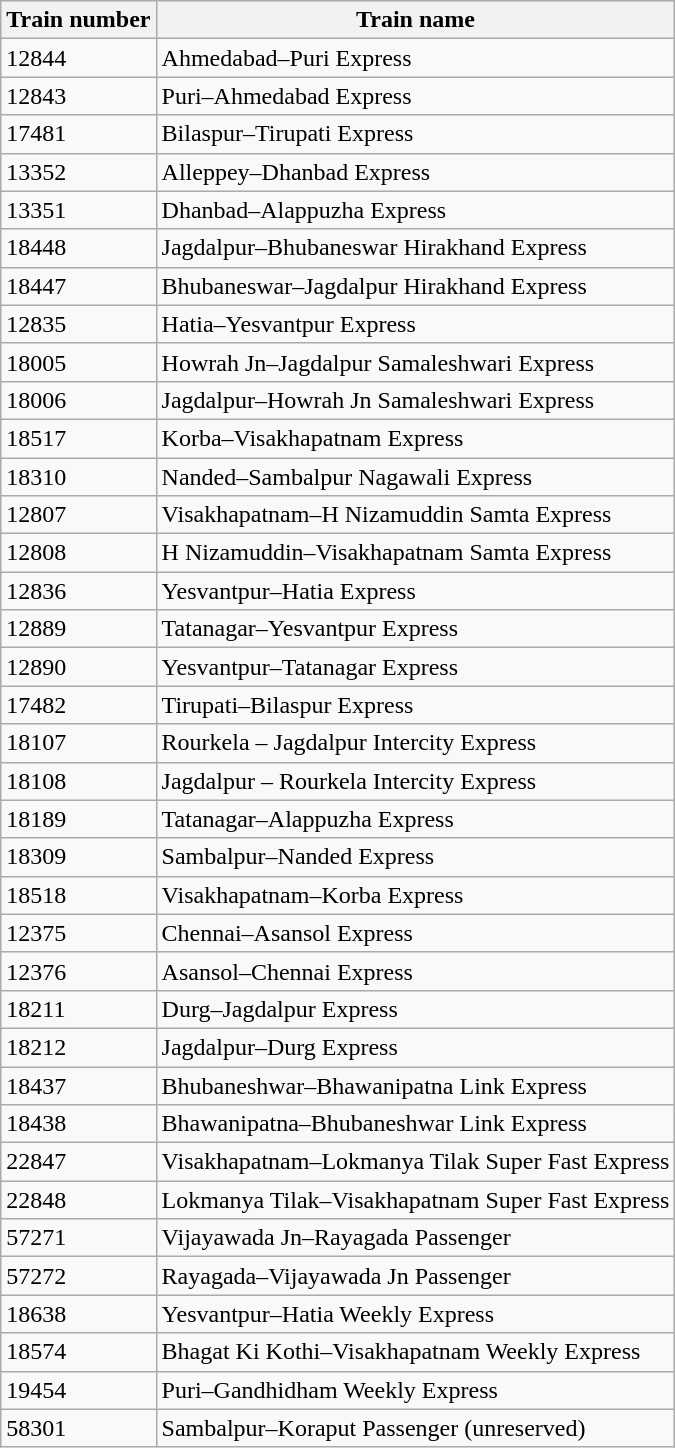<table class="wikitable">
<tr>
<th>Train number</th>
<th>Train name</th>
</tr>
<tr>
<td>12844</td>
<td>Ahmedabad–Puri Express</td>
</tr>
<tr>
<td>12843</td>
<td>Puri–Ahmedabad Express</td>
</tr>
<tr>
<td>17481</td>
<td>Bilaspur–Tirupati Express</td>
</tr>
<tr>
<td>13352</td>
<td>Alleppey–Dhanbad Express</td>
</tr>
<tr>
<td>13351</td>
<td>Dhanbad–Alappuzha Express</td>
</tr>
<tr>
<td>18448</td>
<td>Jagdalpur–Bhubaneswar Hirakhand Express</td>
</tr>
<tr>
<td>18447</td>
<td>Bhubaneswar–Jagdalpur Hirakhand Express</td>
</tr>
<tr>
<td>12835</td>
<td>Hatia–Yesvantpur Express</td>
</tr>
<tr>
<td>18005</td>
<td>Howrah Jn–Jagdalpur Samaleshwari Express</td>
</tr>
<tr>
<td>18006</td>
<td>Jagdalpur–Howrah Jn Samaleshwari Express</td>
</tr>
<tr>
<td>18517</td>
<td>Korba–Visakhapatnam Express</td>
</tr>
<tr>
<td>18310</td>
<td>Nanded–Sambalpur Nagawali Express</td>
</tr>
<tr>
<td>12807</td>
<td>Visakhapatnam–H Nizamuddin Samta Express</td>
</tr>
<tr>
<td>12808</td>
<td>H Nizamuddin–Visakhapatnam Samta Express</td>
</tr>
<tr>
<td>12836</td>
<td>Yesvantpur–Hatia Express</td>
</tr>
<tr>
<td>12889</td>
<td>Tatanagar–Yesvantpur Express</td>
</tr>
<tr>
<td>12890</td>
<td>Yesvantpur–Tatanagar Express</td>
</tr>
<tr>
<td>17482</td>
<td>Tirupati–Bilaspur Express</td>
</tr>
<tr>
<td>18107</td>
<td>Rourkela – Jagdalpur Intercity Express</td>
</tr>
<tr>
<td>18108</td>
<td>Jagdalpur – Rourkela Intercity Express</td>
</tr>
<tr>
<td>18189</td>
<td>Tatanagar–Alappuzha Express</td>
</tr>
<tr>
<td>18309</td>
<td>Sambalpur–Nanded Express</td>
</tr>
<tr>
<td>18518</td>
<td>Visakhapatnam–Korba Express</td>
</tr>
<tr>
<td>12375</td>
<td>Chennai–Asansol Express</td>
</tr>
<tr>
<td>12376</td>
<td>Asansol–Chennai Express</td>
</tr>
<tr>
<td>18211</td>
<td>Durg–Jagdalpur Express</td>
</tr>
<tr>
<td>18212</td>
<td>Jagdalpur–Durg Express</td>
</tr>
<tr>
<td>18437</td>
<td>Bhubaneshwar–Bhawanipatna Link Express</td>
</tr>
<tr>
<td>18438</td>
<td>Bhawanipatna–Bhubaneshwar Link Express</td>
</tr>
<tr>
<td>22847</td>
<td>Visakhapatnam–Lokmanya Tilak Super Fast Express</td>
</tr>
<tr>
<td>22848</td>
<td>Lokmanya Tilak–Visakhapatnam Super Fast Express</td>
</tr>
<tr>
<td>57271</td>
<td>Vijayawada Jn–Rayagada Passenger</td>
</tr>
<tr>
<td>57272</td>
<td>Rayagada–Vijayawada Jn Passenger</td>
</tr>
<tr>
<td>18638</td>
<td>Yesvantpur–Hatia Weekly Express</td>
</tr>
<tr>
<td>18574</td>
<td>Bhagat Ki Kothi–Visakhapatnam Weekly Express</td>
</tr>
<tr>
<td>19454</td>
<td>Puri–Gandhidham Weekly Express</td>
</tr>
<tr>
<td>58301</td>
<td>Sambalpur–Koraput Passenger (unreserved)</td>
</tr>
</table>
